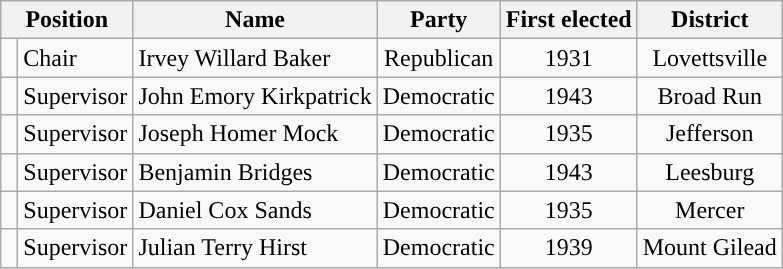<table class="wikitable">
<tr>
<th colspan="2">Position</th>
<th>Name</th>
<th>Party</th>
<th>First elected</th>
<th>District</th>
</tr>
<tr>
<td style="background-color:"> </td>
<td>Chair</td>
<td>Irvey Willard Baker</td>
<td style="text-align:center;">Republican</td>
<td style="text-align:center;">1931</td>
<td style="text-align:center;">Lovettsville</td>
</tr>
<tr>
<td style="background-color:"> </td>
<td>Supervisor</td>
<td>John Emory Kirkpatrick</td>
<td style="text-align:center;">Democratic</td>
<td style="text-align:center;">1943</td>
<td style="text-align:center;">Broad Run</td>
</tr>
<tr>
<td style="background-color:"> </td>
<td>Supervisor</td>
<td>Joseph Homer Mock</td>
<td style="text-align:center;">Democratic</td>
<td style="text-align:center;">1935</td>
<td style="text-align:center;">Jefferson</td>
</tr>
<tr>
<td style="background-color:"> </td>
<td>Supervisor</td>
<td>Benjamin Bridges</td>
<td style="text-align:center;">Democratic</td>
<td style="text-align:center;">1943</td>
<td style="text-align:center;">Leesburg</td>
</tr>
<tr>
<td style="background-color:"> </td>
<td>Supervisor</td>
<td>Daniel Cox Sands</td>
<td style="text-align:center;">Democratic</td>
<td style="text-align:center;">1935</td>
<td style="text-align:center;">Mercer</td>
</tr>
<tr>
<td style="background-color:"> </td>
<td>Supervisor</td>
<td>Julian Terry Hirst</td>
<td style="text-align:center;">Democratic</td>
<td style="text-align:center;">1939</td>
<td style="text-align:center;">Mount Gilead</td>
</tr>
</table>
